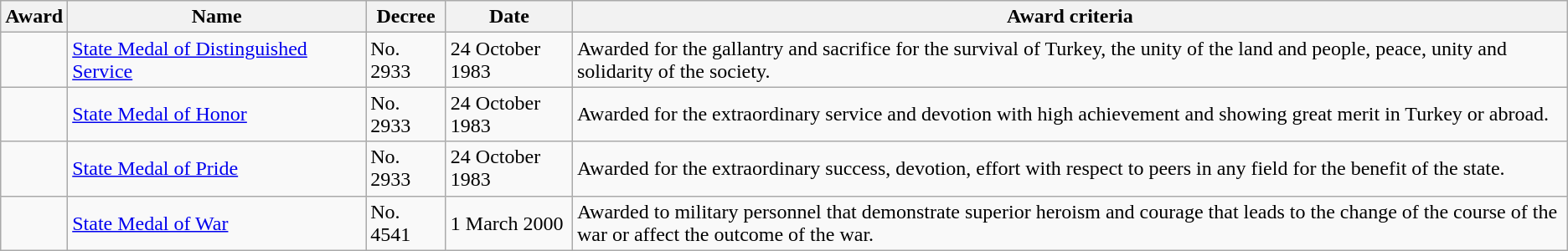<table class="wikitable sortable">
<tr>
<th>Award</th>
<th scope="col" style="width: 230px;">Name</th>
<th>Decree</th>
<th>Date</th>
<th>Award criteria</th>
</tr>
<tr>
<td></td>
<td><a href='#'>State Medal of Distinguished Service</a><br></td>
<td>No. 2933</td>
<td>24 October 1983</td>
<td>Awarded for the gallantry and sacrifice for the survival of Turkey, the unity of the land and people, peace, unity and solidarity of the society.</td>
</tr>
<tr>
<td></td>
<td><a href='#'>State Medal of Honor</a><br></td>
<td>No. 2933</td>
<td>24 October 1983</td>
<td>Awarded for the extraordinary service and devotion with high achievement and showing great merit in Turkey or abroad.</td>
</tr>
<tr>
<td></td>
<td><a href='#'>State Medal of Pride</a><br></td>
<td>No. 2933</td>
<td>24 October 1983</td>
<td>Awarded for the extraordinary success, devotion, effort with respect to peers in any field for the benefit of the state.</td>
</tr>
<tr>
<td></td>
<td><a href='#'>State Medal of War</a><br></td>
<td>No. 4541</td>
<td>1 March 2000</td>
<td>Awarded to military personnel that demonstrate superior heroism and courage that leads to the change of the course of the war or affect the outcome of the war.</td>
</tr>
</table>
